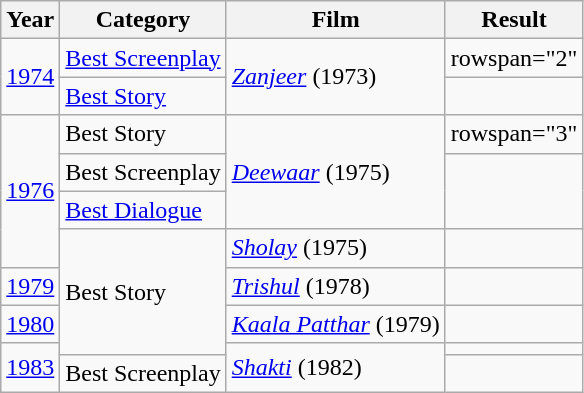<table class="wikitable">
<tr>
<th>Year</th>
<th>Category</th>
<th>Film</th>
<th>Result</th>
</tr>
<tr>
<td rowspan="2"><a href='#'>1974</a></td>
<td><a href='#'>Best Screenplay</a></td>
<td rowspan="2"><em><a href='#'>Zanjeer</a></em> (1973)</td>
<td>rowspan="2" </td>
</tr>
<tr>
<td><a href='#'>Best Story</a></td>
</tr>
<tr>
<td rowspan="4"><a href='#'>1976</a></td>
<td>Best Story</td>
<td rowspan="3"><em><a href='#'>Deewaar</a></em> (1975)</td>
<td>rowspan="3" </td>
</tr>
<tr>
<td>Best Screenplay</td>
</tr>
<tr>
<td><a href='#'>Best Dialogue</a></td>
</tr>
<tr>
<td rowspan="4">Best Story</td>
<td><em><a href='#'>Sholay</a></em> (1975)</td>
<td></td>
</tr>
<tr>
<td><a href='#'>1979</a></td>
<td><em><a href='#'>Trishul</a></em> (1978)</td>
<td></td>
</tr>
<tr>
<td><a href='#'>1980</a></td>
<td><em><a href='#'>Kaala Patthar</a></em> (1979)</td>
<td></td>
</tr>
<tr>
<td rowspan="3"><a href='#'>1983</a></td>
<td rowspan="2"><em><a href='#'>Shakti</a></em> (1982)</td>
<td></td>
</tr>
<tr>
<td>Best Screenplay</td>
<td></td>
</tr>
</table>
